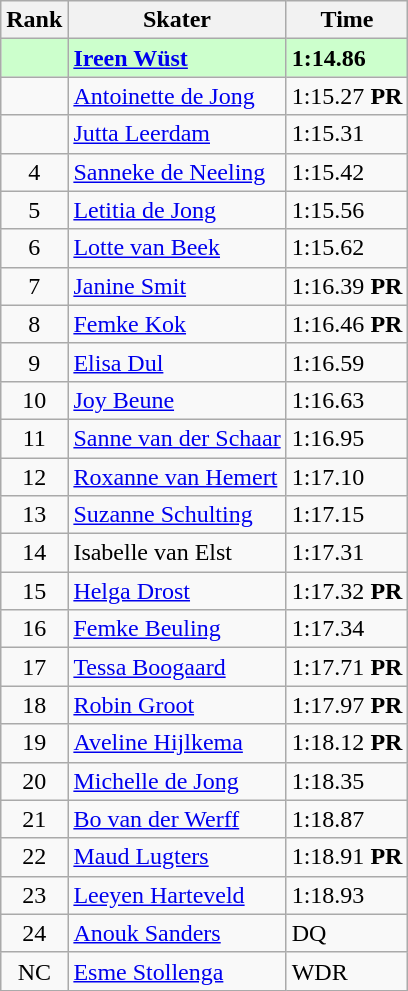<table class="wikitable">
<tr>
<th>Rank</th>
<th>Skater</th>
<th>Time</th>
</tr>
<tr bgcolor=ccffcc>
<td align="center"></td>
<td><strong><a href='#'>Ireen Wüst</a></strong></td>
<td><strong>1:14.86</strong></td>
</tr>
<tr>
<td align="center"></td>
<td><a href='#'>Antoinette de Jong</a></td>
<td>1:15.27 <strong>PR</strong></td>
</tr>
<tr>
<td align="center"></td>
<td><a href='#'>Jutta Leerdam</a></td>
<td>1:15.31</td>
</tr>
<tr>
<td align="center">4</td>
<td><a href='#'>Sanneke de Neeling</a></td>
<td>1:15.42</td>
</tr>
<tr>
<td align="center">5</td>
<td><a href='#'>Letitia de Jong</a></td>
<td>1:15.56</td>
</tr>
<tr>
<td align="center">6</td>
<td><a href='#'>Lotte van Beek</a></td>
<td>1:15.62</td>
</tr>
<tr>
<td align="center">7</td>
<td><a href='#'>Janine Smit</a></td>
<td>1:16.39 <strong>PR</strong></td>
</tr>
<tr>
<td align="center">8</td>
<td><a href='#'>Femke Kok</a></td>
<td>1:16.46 <strong>PR</strong></td>
</tr>
<tr>
<td align="center">9</td>
<td><a href='#'>Elisa Dul</a></td>
<td>1:16.59</td>
</tr>
<tr>
<td align="center">10</td>
<td><a href='#'>Joy Beune</a></td>
<td>1:16.63</td>
</tr>
<tr>
<td align="center">11</td>
<td><a href='#'>Sanne van der Schaar</a></td>
<td>1:16.95</td>
</tr>
<tr>
<td align="center">12</td>
<td><a href='#'>Roxanne van Hemert</a></td>
<td>1:17.10</td>
</tr>
<tr>
<td align="center">13</td>
<td><a href='#'>Suzanne Schulting</a></td>
<td>1:17.15</td>
</tr>
<tr>
<td align="center">14</td>
<td>Isabelle van Elst</td>
<td>1:17.31</td>
</tr>
<tr>
<td align="center">15</td>
<td><a href='#'>Helga Drost</a></td>
<td>1:17.32 <strong>PR</strong></td>
</tr>
<tr>
<td align="center">16</td>
<td><a href='#'>Femke Beuling</a></td>
<td>1:17.34</td>
</tr>
<tr>
<td align="center">17</td>
<td><a href='#'>Tessa Boogaard</a></td>
<td>1:17.71 <strong>PR</strong></td>
</tr>
<tr>
<td align="center">18</td>
<td><a href='#'>Robin Groot</a></td>
<td>1:17.97 <strong>PR</strong></td>
</tr>
<tr>
<td align="center">19</td>
<td><a href='#'>Aveline Hijlkema</a></td>
<td>1:18.12 <strong>PR</strong></td>
</tr>
<tr>
<td align="center">20</td>
<td><a href='#'>Michelle de Jong</a></td>
<td>1:18.35</td>
</tr>
<tr>
<td align="center">21</td>
<td><a href='#'>Bo van der Werff</a></td>
<td>1:18.87</td>
</tr>
<tr>
<td align="center">22</td>
<td><a href='#'>Maud Lugters</a></td>
<td>1:18.91 <strong>PR</strong></td>
</tr>
<tr>
<td align="center">23</td>
<td><a href='#'>Leeyen Harteveld</a></td>
<td>1:18.93</td>
</tr>
<tr>
<td align="center">24</td>
<td><a href='#'>Anouk Sanders</a></td>
<td>DQ</td>
</tr>
<tr>
<td align="center">NC</td>
<td><a href='#'>Esme Stollenga</a></td>
<td>WDR</td>
</tr>
</table>
